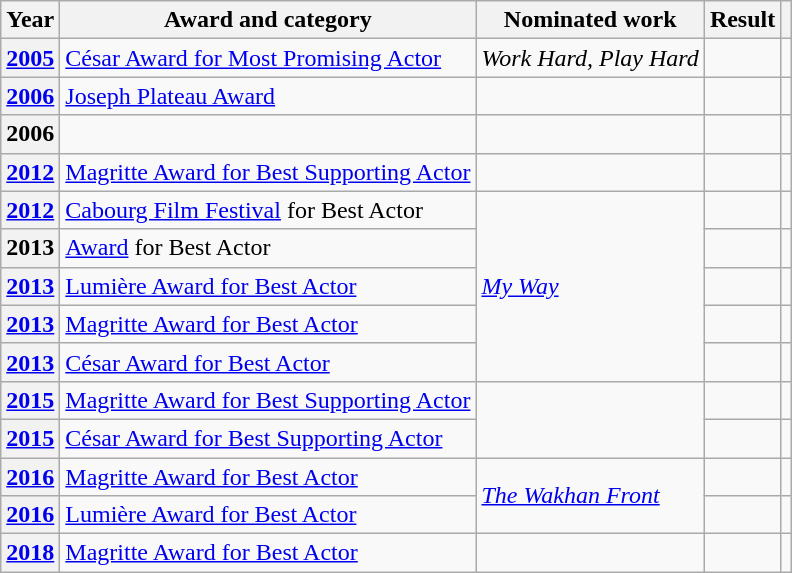<table class="wikitable">
<tr>
<th scope="col">Year</th>
<th scope="col">Award and category</th>
<th scope="col">Nominated work</th>
<th scope="col">Result</th>
<th scope="col" class="unsortable"></th>
</tr>
<tr>
<th><a href='#'>2005</a></th>
<td><a href='#'>César Award for Most Promising Actor</a></td>
<td><em>Work Hard, Play Hard</em></td>
<td></td>
<td></td>
</tr>
<tr>
<th><a href='#'>2006</a></th>
<td><a href='#'>Joseph Plateau Award</a></td>
<td></td>
<td></td>
<td></td>
</tr>
<tr>
<th>2006</th>
<td></td>
<td></td>
<td></td>
<td></td>
</tr>
<tr>
<th><a href='#'>2012</a></th>
<td><a href='#'>Magritte Award for Best Supporting Actor</a></td>
<td></td>
<td></td>
<td></td>
</tr>
<tr>
<th><a href='#'>2012</a></th>
<td><a href='#'>Cabourg Film Festival</a>  for Best Actor</td>
<td rowspan="5"><em><a href='#'>My Way</a></em></td>
<td></td>
<td></td>
</tr>
<tr>
<th>2013</th>
<td><a href='#'> Award</a> for Best Actor</td>
<td></td>
<td></td>
</tr>
<tr>
<th><a href='#'>2013</a></th>
<td><a href='#'>Lumière Award for Best Actor</a></td>
<td></td>
<td></td>
</tr>
<tr>
<th><a href='#'>2013</a></th>
<td><a href='#'>Magritte Award for Best Actor</a></td>
<td></td>
<td></td>
</tr>
<tr>
<th><a href='#'>2013</a></th>
<td><a href='#'>César Award for Best Actor</a></td>
<td></td>
<td></td>
</tr>
<tr>
<th><a href='#'>2015</a></th>
<td><a href='#'>Magritte Award for Best Supporting Actor</a></td>
<td rowspan="2"></td>
<td></td>
<td></td>
</tr>
<tr>
<th><a href='#'>2015</a></th>
<td><a href='#'>César Award for Best Supporting Actor</a></td>
<td></td>
<td></td>
</tr>
<tr>
<th><a href='#'>2016</a></th>
<td><a href='#'>Magritte Award for Best Actor</a></td>
<td rowspan="2"><em><a href='#'>The Wakhan Front</a></em></td>
<td></td>
<td></td>
</tr>
<tr>
<th><a href='#'>2016</a></th>
<td><a href='#'>Lumière Award for Best Actor</a></td>
<td></td>
<td></td>
</tr>
<tr>
<th><a href='#'>2018</a></th>
<td><a href='#'>Magritte Award for Best Actor</a></td>
<td></td>
<td></td>
<td></td>
</tr>
</table>
